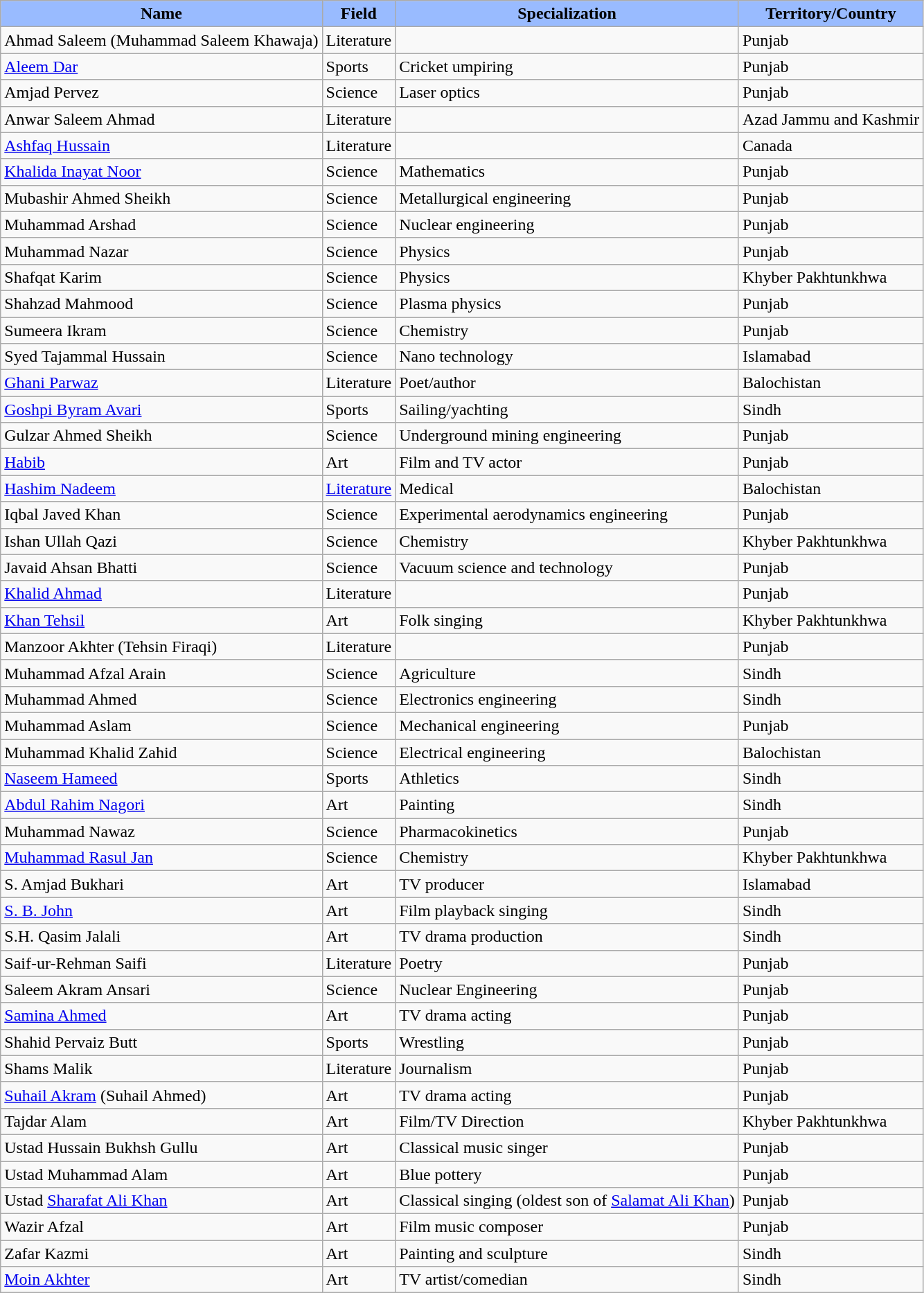<table class="wikitable">
<tr>
<th style="background:#9BF"><span>Name</span></th>
<th style="background:#9BF"><span>Field</span></th>
<th style="background:#9BF"><span>Specialization</span></th>
<th style="background:#9BF"><span>Territory/Country</span></th>
</tr>
<tr>
<td>Ahmad Saleem (Muhammad Saleem Khawaja)</td>
<td>Literature</td>
<td></td>
<td>Punjab</td>
</tr>
<tr>
<td><a href='#'>Aleem Dar</a></td>
<td>Sports</td>
<td>Cricket umpiring</td>
<td>Punjab</td>
</tr>
<tr>
<td>Amjad Pervez</td>
<td>Science</td>
<td>Laser optics</td>
<td>Punjab</td>
</tr>
<tr>
<td>Anwar Saleem Ahmad</td>
<td>Literature</td>
<td></td>
<td>Azad Jammu and Kashmir</td>
</tr>
<tr>
<td><a href='#'>Ashfaq Hussain</a></td>
<td>Literature</td>
<td></td>
<td>Canada</td>
</tr>
<tr>
<td><a href='#'>Khalida Inayat Noor</a></td>
<td>Science</td>
<td>Mathematics</td>
<td>Punjab</td>
</tr>
<tr>
<td>Mubashir Ahmed Sheikh</td>
<td>Science</td>
<td>Metallurgical engineering</td>
<td>Punjab</td>
</tr>
<tr>
<td>Muhammad Arshad</td>
<td>Science</td>
<td>Nuclear engineering</td>
<td>Punjab</td>
</tr>
<tr>
<td>Muhammad Nazar</td>
<td>Science</td>
<td>Physics</td>
<td>Punjab</td>
</tr>
<tr>
<td>Shafqat Karim</td>
<td>Science</td>
<td>Physics</td>
<td>Khyber Pakhtunkhwa</td>
</tr>
<tr>
<td>Shahzad Mahmood</td>
<td>Science</td>
<td>Plasma physics</td>
<td>Punjab</td>
</tr>
<tr>
<td>Sumeera Ikram</td>
<td>Science</td>
<td>Chemistry</td>
<td>Punjab</td>
</tr>
<tr>
<td>Syed Tajammal Hussain</td>
<td>Science</td>
<td>Nano technology</td>
<td>Islamabad</td>
</tr>
<tr>
<td><a href='#'>Ghani Parwaz</a></td>
<td>Literature</td>
<td>Poet/author</td>
<td>Balochistan</td>
</tr>
<tr>
<td><a href='#'>Goshpi Byram Avari</a></td>
<td>Sports</td>
<td>Sailing/yachting</td>
<td>Sindh</td>
</tr>
<tr>
<td>Gulzar Ahmed Sheikh</td>
<td>Science</td>
<td>Underground mining engineering</td>
<td>Punjab</td>
</tr>
<tr>
<td><a href='#'>Habib</a></td>
<td>Art</td>
<td>Film and TV actor</td>
<td>Punjab</td>
</tr>
<tr>
<td><a href='#'>Hashim Nadeem</a></td>
<td><a href='#'>Literature</a></td>
<td>Medical</td>
<td>Balochistan</td>
</tr>
<tr>
<td>Iqbal Javed Khan</td>
<td>Science</td>
<td>Experimental aerodynamics engineering</td>
<td>Punjab</td>
</tr>
<tr>
<td>Ishan Ullah Qazi</td>
<td>Science</td>
<td>Chemistry</td>
<td>Khyber Pakhtunkhwa</td>
</tr>
<tr>
<td>Javaid Ahsan Bhatti</td>
<td>Science</td>
<td>Vacuum science and technology</td>
<td>Punjab</td>
</tr>
<tr>
<td><a href='#'>Khalid Ahmad</a></td>
<td>Literature</td>
<td></td>
<td>Punjab</td>
</tr>
<tr>
<td><a href='#'>Khan Tehsil</a></td>
<td>Art</td>
<td>Folk singing</td>
<td>Khyber Pakhtunkhwa</td>
</tr>
<tr>
<td>Manzoor Akhter (Tehsin Firaqi)</td>
<td>Literature</td>
<td></td>
<td>Punjab</td>
</tr>
<tr>
<td>Muhammad Afzal Arain</td>
<td>Science</td>
<td>Agriculture</td>
<td>Sindh</td>
</tr>
<tr>
<td>Muhammad Ahmed</td>
<td>Science</td>
<td>Electronics engineering</td>
<td>Sindh</td>
</tr>
<tr>
<td>Muhammad Aslam</td>
<td>Science</td>
<td>Mechanical engineering</td>
<td>Punjab</td>
</tr>
<tr>
<td>Muhammad Khalid Zahid</td>
<td>Science</td>
<td>Electrical engineering</td>
<td>Balochistan</td>
</tr>
<tr>
<td><a href='#'>Naseem Hameed</a></td>
<td>Sports</td>
<td>Athletics</td>
<td>Sindh</td>
</tr>
<tr>
<td><a href='#'>Abdul Rahim Nagori</a></td>
<td>Art</td>
<td>Painting</td>
<td>Sindh</td>
</tr>
<tr>
<td>Muhammad Nawaz</td>
<td>Science</td>
<td>Pharmacokinetics</td>
<td>Punjab</td>
</tr>
<tr>
<td><a href='#'>Muhammad Rasul Jan</a></td>
<td>Science</td>
<td>Chemistry</td>
<td>Khyber Pakhtunkhwa</td>
</tr>
<tr>
<td>S. Amjad Bukhari</td>
<td>Art</td>
<td>TV producer</td>
<td>Islamabad</td>
</tr>
<tr>
<td><a href='#'>S. B. John</a></td>
<td>Art</td>
<td>Film playback singing</td>
<td>Sindh</td>
</tr>
<tr>
<td>S.H. Qasim Jalali</td>
<td>Art</td>
<td>TV drama production</td>
<td>Sindh</td>
</tr>
<tr>
<td>Saif-ur-Rehman Saifi</td>
<td>Literature</td>
<td>Poetry</td>
<td>Punjab</td>
</tr>
<tr>
<td>Saleem Akram Ansari</td>
<td>Science</td>
<td>Nuclear Engineering</td>
<td>Punjab</td>
</tr>
<tr>
<td><a href='#'>Samina Ahmed</a></td>
<td>Art</td>
<td>TV drama acting</td>
<td>Punjab</td>
</tr>
<tr>
<td>Shahid Pervaiz Butt</td>
<td>Sports</td>
<td>Wrestling</td>
<td>Punjab</td>
</tr>
<tr>
<td>Shams Malik</td>
<td>Literature</td>
<td>Journalism</td>
<td>Punjab</td>
</tr>
<tr>
<td><a href='#'>Suhail Akram</a> (Suhail Ahmed)</td>
<td>Art</td>
<td>TV drama acting</td>
<td>Punjab</td>
</tr>
<tr>
<td>Tajdar Alam</td>
<td>Art</td>
<td>Film/TV Direction</td>
<td>Khyber Pakhtunkhwa</td>
</tr>
<tr>
<td>Ustad Hussain Bukhsh Gullu</td>
<td>Art</td>
<td>Classical music singer</td>
<td>Punjab</td>
</tr>
<tr>
<td>Ustad Muhammad Alam</td>
<td>Art</td>
<td>Blue pottery</td>
<td>Punjab</td>
</tr>
<tr>
<td>Ustad <a href='#'>Sharafat Ali Khan</a></td>
<td>Art</td>
<td>Classical singing (oldest son of <a href='#'>Salamat Ali Khan</a>)</td>
<td>Punjab</td>
</tr>
<tr>
<td>Wazir Afzal</td>
<td>Art</td>
<td>Film music composer</td>
<td>Punjab</td>
</tr>
<tr>
<td>Zafar Kazmi</td>
<td>Art</td>
<td>Painting and sculpture</td>
<td>Sindh</td>
</tr>
<tr>
<td><a href='#'>Moin Akhter</a></td>
<td>Art</td>
<td>TV artist/comedian</td>
<td>Sindh</td>
</tr>
</table>
